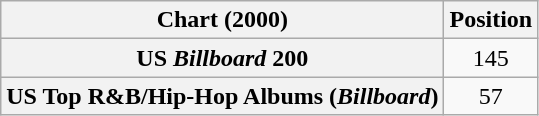<table class="wikitable sortable plainrowheaders" style="text-align:center">
<tr>
<th scope="col">Chart (2000)</th>
<th scope="col">Position</th>
</tr>
<tr>
<th scope="row">US <em>Billboard</em> 200</th>
<td>145</td>
</tr>
<tr>
<th scope="row">US Top R&B/Hip-Hop Albums (<em>Billboard</em>)</th>
<td>57</td>
</tr>
</table>
